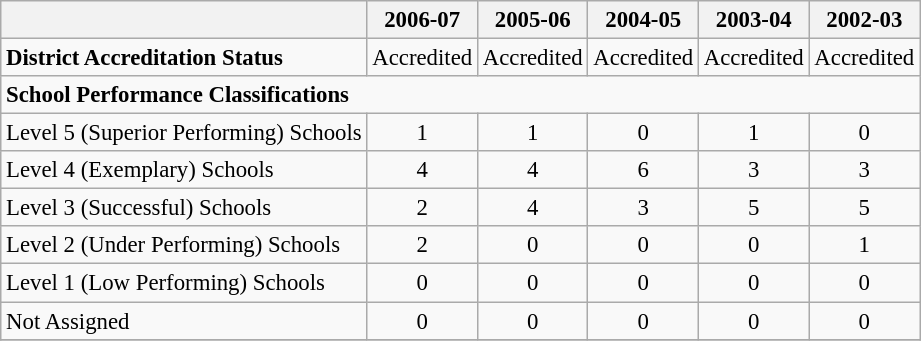<table class="wikitable" style="font-size: 95%;">
<tr>
<th></th>
<th>2006-07</th>
<th>2005-06</th>
<th>2004-05</th>
<th>2003-04</th>
<th>2002-03</th>
</tr>
<tr>
<td align="left"><strong>District Accreditation Status</strong></td>
<td align="center">Accredited</td>
<td align="center">Accredited</td>
<td align="center">Accredited</td>
<td align="center">Accredited</td>
<td align="center">Accredited</td>
</tr>
<tr>
<td align="left" colspan="6"><strong>School Performance Classifications</strong></td>
</tr>
<tr>
<td align="left">Level 5 (Superior Performing) Schools</td>
<td align="center">1</td>
<td align="center">1</td>
<td align="center">0</td>
<td align="center">1</td>
<td align="center">0</td>
</tr>
<tr>
<td align="left">Level 4 (Exemplary) Schools</td>
<td align="center">4</td>
<td align="center">4</td>
<td align="center">6</td>
<td align="center">3</td>
<td align="center">3</td>
</tr>
<tr>
<td align="left">Level 3 (Successful) Schools</td>
<td align="center">2</td>
<td align="center">4</td>
<td align="center">3</td>
<td align="center">5</td>
<td align="center">5</td>
</tr>
<tr>
<td align="left">Level 2 (Under Performing) Schools</td>
<td align="center">2</td>
<td align="center">0</td>
<td align="center">0</td>
<td align="center">0</td>
<td align="center">1</td>
</tr>
<tr>
<td align="left">Level 1 (Low Performing) Schools</td>
<td align="center">0</td>
<td align="center">0</td>
<td align="center">0</td>
<td align="center">0</td>
<td align="center">0</td>
</tr>
<tr>
<td align="left">Not Assigned</td>
<td align="center">0</td>
<td align="center">0</td>
<td align="center">0</td>
<td align="center">0</td>
<td align="center">0</td>
</tr>
<tr>
</tr>
</table>
